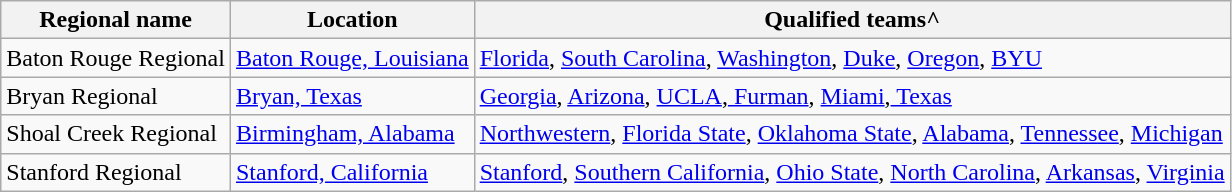<table class="wikitable">
<tr>
<th>Regional name</th>
<th>Location</th>
<th>Qualified teams^</th>
</tr>
<tr>
<td>Baton Rouge Regional</td>
<td><a href='#'>Baton Rouge, Louisiana</a></td>
<td><a href='#'>Florida</a>, <a href='#'>South Carolina</a>, <a href='#'>Washington</a>, <a href='#'>Duke</a>, <a href='#'>Oregon</a>, <a href='#'>BYU</a></td>
</tr>
<tr>
<td>Bryan Regional</td>
<td><a href='#'>Bryan, Texas</a></td>
<td><a href='#'>Georgia</a>, <a href='#'>Arizona</a>, <a href='#'>UCLA</a>,<a href='#'> Furman</a>, <a href='#'>Miami</a>,<a href='#'> Texas</a></td>
</tr>
<tr>
<td>Shoal Creek Regional</td>
<td><a href='#'>Birmingham, Alabama</a></td>
<td><a href='#'> Northwestern</a>, <a href='#'>Florida State</a>, <a href='#'>Oklahoma State</a>, <a href='#'>Alabama</a>, <a href='#'>Tennessee</a>, <a href='#'>Michigan</a></td>
</tr>
<tr>
<td>Stanford  Regional</td>
<td><a href='#'>Stanford, California</a></td>
<td><a href='#'>Stanford</a>, <a href='#'>Southern California</a>, <a href='#'>Ohio State</a>, <a href='#'>North Carolina</a>, <a href='#'>Arkansas</a>, <a href='#'>Virginia</a></td>
</tr>
</table>
